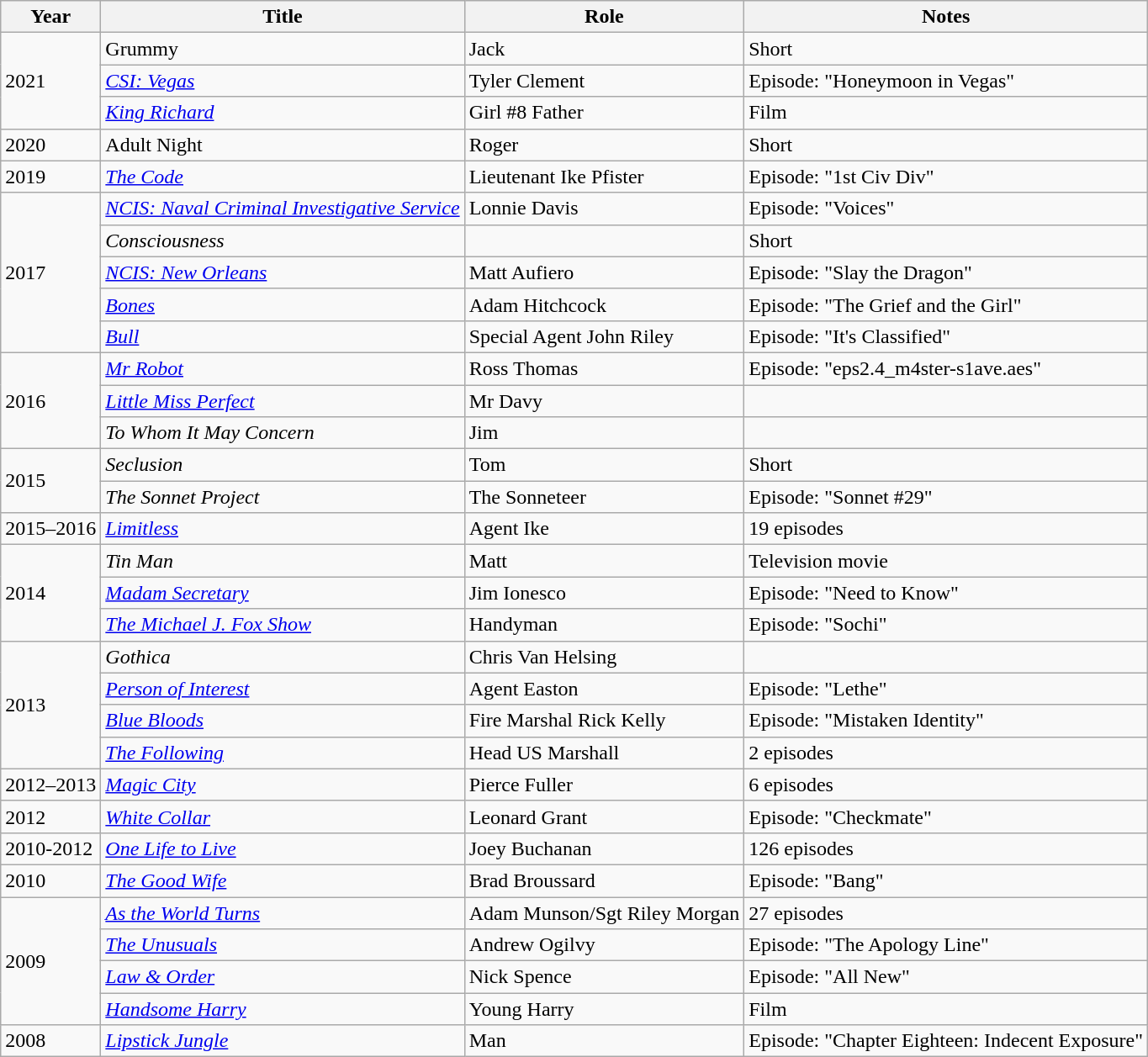<table class="wikitable sortable">
<tr>
<th>Year</th>
<th>Title</th>
<th>Role</th>
<th>Notes</th>
</tr>
<tr>
<td rowspan="3">2021</td>
<td>Grummy</td>
<td>Jack</td>
<td>Short</td>
</tr>
<tr>
<td><em><a href='#'>CSI: Vegas</a></em></td>
<td>Tyler Clement</td>
<td>Episode: "Honeymoon in Vegas"</td>
</tr>
<tr>
<td><em><a href='#'>King Richard</a></em></td>
<td>Girl #8 Father</td>
<td>Film</td>
</tr>
<tr>
<td>2020</td>
<td>Adult Night</td>
<td>Roger</td>
<td>Short</td>
</tr>
<tr>
<td>2019</td>
<td><a href='#'><em>The Code</em></a></td>
<td>Lieutenant Ike Pfister</td>
<td>Episode: "1st Civ Div"</td>
</tr>
<tr>
<td rowspan="5">2017</td>
<td><a href='#'><em>NCIS: Naval Criminal Investigative Service</em></a></td>
<td>Lonnie Davis</td>
<td>Episode: "Voices"</td>
</tr>
<tr>
<td><em>Consciousness</em></td>
<td></td>
<td>Short</td>
</tr>
<tr>
<td><em><a href='#'>NCIS: New Orleans</a></em></td>
<td>Matt Aufiero</td>
<td>Episode: "Slay the Dragon"</td>
</tr>
<tr>
<td><a href='#'><em>Bones</em></a></td>
<td>Adam Hitchcock</td>
<td>Episode: "The Grief and the Girl"</td>
</tr>
<tr>
<td><a href='#'><em>Bull</em></a></td>
<td>Special Agent John Riley</td>
<td>Episode: "It's Classified"</td>
</tr>
<tr>
<td rowspan="3">2016</td>
<td><a href='#'><em>Mr Robot</em></a></td>
<td>Ross Thomas</td>
<td>Episode: "eps2.4_m4ster-s1ave.aes"</td>
</tr>
<tr>
<td><a href='#'><em>Little Miss Perfect</em></a></td>
<td>Mr Davy</td>
<td></td>
</tr>
<tr>
<td><em>To Whom It May Concern</em></td>
<td>Jim</td>
<td></td>
</tr>
<tr>
<td rowspan="2">2015</td>
<td><em>Seclusion</em></td>
<td>Tom</td>
<td>Short</td>
</tr>
<tr>
<td><em>The Sonnet Project</em></td>
<td>The Sonneteer</td>
<td>Episode: "Sonnet #29"</td>
</tr>
<tr>
<td>2015–2016</td>
<td><a href='#'><em>Limitless</em></a></td>
<td>Agent Ike</td>
<td>19 episodes</td>
</tr>
<tr>
<td rowspan="3">2014</td>
<td><em>Tin Man</em></td>
<td>Matt</td>
<td>Television movie</td>
</tr>
<tr>
<td><a href='#'><em>Madam Secretary</em></a></td>
<td>Jim Ionesco</td>
<td>Episode: "Need to Know"</td>
</tr>
<tr>
<td><em><a href='#'>The Michael J. Fox Show</a></em></td>
<td>Handyman</td>
<td>Episode: "Sochi"</td>
</tr>
<tr>
<td rowspan="4">2013</td>
<td><em>Gothica</em></td>
<td>Chris Van Helsing</td>
<td></td>
</tr>
<tr>
<td><a href='#'><em>Person of Interest</em></a></td>
<td>Agent Easton</td>
<td>Episode: "Lethe"</td>
</tr>
<tr>
<td><em><a href='#'>Blue Bloods</a></em></td>
<td>Fire Marshal Rick Kelly</td>
<td>Episode: "Mistaken Identity"</td>
</tr>
<tr>
<td><em><a href='#'>The Following</a></em></td>
<td>Head US Marshall</td>
<td>2 episodes</td>
</tr>
<tr>
<td>2012–2013</td>
<td><a href='#'><em>Magic City</em></a></td>
<td>Pierce Fuller</td>
<td>6 episodes</td>
</tr>
<tr>
<td>2012</td>
<td><a href='#'><em>White Collar</em></a></td>
<td>Leonard Grant</td>
<td>Episode: "Checkmate"</td>
</tr>
<tr>
<td>2010-2012</td>
<td><em><a href='#'>One Life to Live</a></em></td>
<td>Joey Buchanan</td>
<td>126 episodes</td>
</tr>
<tr>
<td>2010</td>
<td><em><a href='#'>The Good Wife</a></em></td>
<td>Brad Broussard</td>
<td>Episode: "Bang"</td>
</tr>
<tr>
<td rowspan="4">2009</td>
<td><em><a href='#'>As the World Turns</a></em></td>
<td>Adam Munson/Sgt Riley Morgan</td>
<td>27 episodes</td>
</tr>
<tr>
<td><em><a href='#'>The Unusuals</a></em></td>
<td>Andrew Ogilvy</td>
<td>Episode: "The Apology Line"</td>
</tr>
<tr>
<td><em><a href='#'>Law & Order</a></em></td>
<td>Nick Spence</td>
<td>Episode: "All New"</td>
</tr>
<tr>
<td><em><a href='#'>Handsome Harry</a></em></td>
<td>Young Harry</td>
<td>Film</td>
</tr>
<tr>
<td>2008</td>
<td><a href='#'><em>Lipstick Jungle</em></a></td>
<td>Man</td>
<td>Episode: "Chapter Eighteen: Indecent Exposure"</td>
</tr>
</table>
